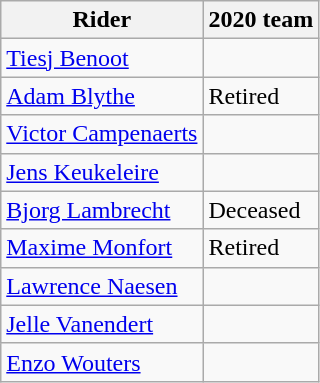<table class="wikitable">
<tr>
<th>Rider</th>
<th>2020 team</th>
</tr>
<tr>
<td><a href='#'>Tiesj Benoot</a></td>
<td></td>
</tr>
<tr>
<td><a href='#'>Adam Blythe</a></td>
<td>Retired</td>
</tr>
<tr>
<td><a href='#'>Victor Campenaerts</a></td>
<td></td>
</tr>
<tr>
<td><a href='#'>Jens Keukeleire</a></td>
<td></td>
</tr>
<tr>
<td><a href='#'>Bjorg Lambrecht</a></td>
<td>Deceased</td>
</tr>
<tr>
<td><a href='#'>Maxime Monfort</a></td>
<td>Retired</td>
</tr>
<tr>
<td><a href='#'>Lawrence Naesen</a></td>
<td></td>
</tr>
<tr>
<td><a href='#'>Jelle Vanendert</a></td>
<td></td>
</tr>
<tr>
<td><a href='#'>Enzo Wouters</a></td>
<td></td>
</tr>
</table>
